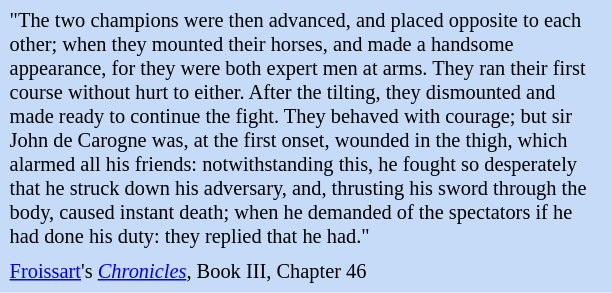<table class="toccolours" style="float: right; margin-left: 2em; margin-right: 1em; font-size: 85%; background:#c6dbf7; color:black; width:30em; max-width: 40%;" cellspacing="5">
<tr>
<td style="text-align: left;">"The two champions were then advanced, and placed opposite to each other; when they mounted their horses, and made a handsome appearance, for they were both expert men at arms. They ran their first course without hurt to either. After the tilting, they dismounted and made ready to continue the fight. They behaved with courage; but sir John de Carogne was, at the first onset, wounded in the thigh, which alarmed all his friends: notwithstanding this, he fought so desperately that he struck down his adversary, and, thrusting his sword through the body, caused instant death; when he demanded of the spectators if he had done his duty: they replied that he had."</td>
</tr>
<tr>
<td style="text-align: left;"><a href='#'>Froissart</a>'s <em><a href='#'>Chronicles</a></em>, Book III, Chapter 46</td>
</tr>
</table>
